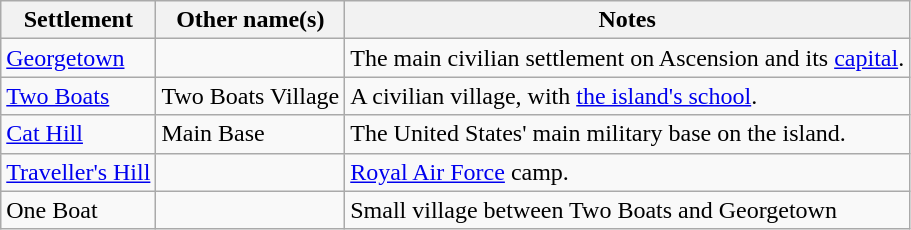<table class="wikitable" border="1">
<tr>
<th>Settlement</th>
<th>Other name(s)</th>
<th>Notes</th>
</tr>
<tr>
<td><a href='#'>Georgetown</a></td>
<td></td>
<td>The main civilian settlement on Ascension and its <a href='#'>capital</a>.</td>
</tr>
<tr>
<td><a href='#'>Two Boats</a></td>
<td>Two Boats Village</td>
<td>A civilian village, with <a href='#'>the island's school</a>.</td>
</tr>
<tr>
<td><a href='#'>Cat Hill</a></td>
<td>Main Base</td>
<td>The United States' main military base on the island.</td>
</tr>
<tr>
<td><a href='#'>Traveller's Hill</a></td>
<td></td>
<td><a href='#'>Royal Air Force</a> camp.</td>
</tr>
<tr>
<td>One Boat</td>
<td></td>
<td>Small village between Two Boats and Georgetown</td>
</tr>
</table>
